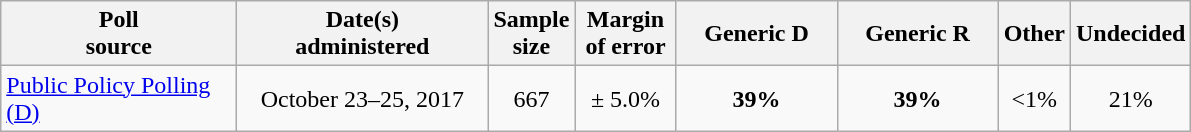<table class="wikitable">
<tr>
<th style="width:150px;">Poll<br> source</th>
<th style="width:160px;">Date(s)<br> administered</th>
<th>Sample<br>size</th>
<th style="width:60px;">Margin<br> of error</th>
<th style="width:100px;">Generic D</th>
<th style="width:100px;">Generic R</th>
<th>Other</th>
<th>Undecided</th>
</tr>
<tr>
<td><a href='#'>Public Policy Polling (D)</a></td>
<td align="center">October 23–25, 2017</td>
<td align="center">667</td>
<td align="center">± 5.0%</td>
<td align="center"><strong>39%</strong></td>
<td align="center"><strong>39%</strong></td>
<td align="center"><1%</td>
<td align="center">21%</td>
</tr>
</table>
